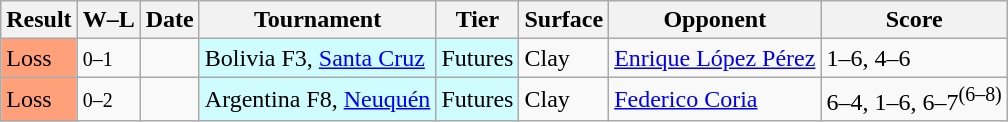<table class="sortable wikitable">
<tr>
<th>Result</th>
<th class="unsortable">W–L</th>
<th>Date</th>
<th>Tournament</th>
<th>Tier</th>
<th>Surface</th>
<th>Opponent</th>
<th class="unsortable">Score</th>
</tr>
<tr>
<td bgcolor=FFA07A>Loss</td>
<td><small>0–1</small></td>
<td></td>
<td style="background:#cffcff;">Bolivia F3, <a href='#'>Santa Cruz</a></td>
<td style="background:#cffcff;">Futures</td>
<td>Clay</td>
<td> <a href='#'>Enrique López Pérez</a></td>
<td>1–6, 4–6</td>
</tr>
<tr>
<td bgcolor=FFA07A>Loss</td>
<td><small>0–2</small></td>
<td></td>
<td style="background:#cffcff;">Argentina F8, <a href='#'>Neuquén</a></td>
<td style="background:#cffcff;">Futures</td>
<td>Clay</td>
<td> <a href='#'>Federico Coria</a></td>
<td>6–4, 1–6, 6–7<sup>(6–8)</sup></td>
</tr>
</table>
